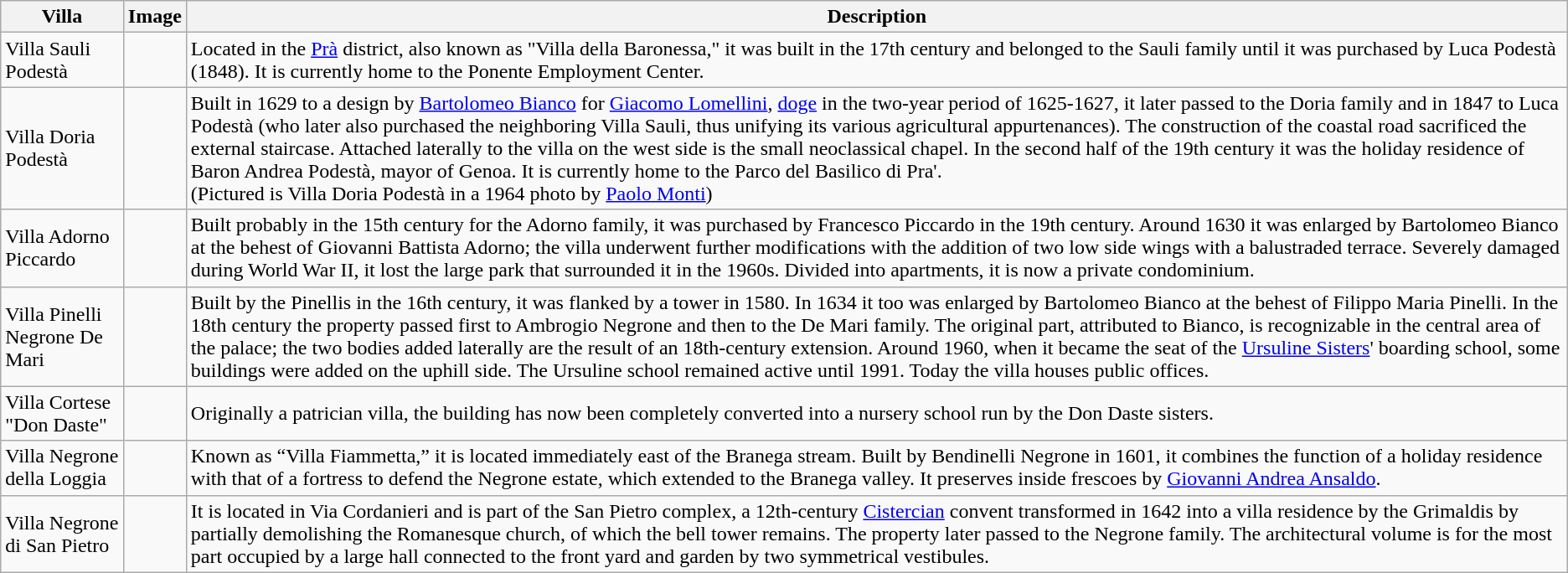<table class="wikitable sortable">
<tr>
<th>Villa</th>
<th>Image</th>
<th>Description</th>
</tr>
<tr>
<td>Villa Sauli Podestà</td>
<td></td>
<td>Located in the <a href='#'>Prà</a> district, also known as "Villa della Baronessa," it was built in the 17th century and belonged to the Sauli family until it was purchased by Luca Podestà (1848). It is currently home to the Ponente Employment Center.</td>
</tr>
<tr>
<td>Villa Doria Podestà</td>
<td></td>
<td>Built in 1629 to a design by <a href='#'>Bartolomeo Bianco</a> for <a href='#'>Giacomo Lomellini</a>, <a href='#'>doge</a> in the two-year period of 1625-1627, it later passed to the Doria family and in 1847 to Luca Podestà (who later also purchased the neighboring Villa Sauli, thus unifying its various agricultural appurtenances). The construction of the coastal road sacrificed the external staircase. Attached laterally to the villa on the west side is the small neoclassical chapel. In the second half of the 19th century it was the holiday residence of Baron Andrea Podestà, mayor of Genoa. It is currently home to the Parco del Basilico di Pra'.<br>(Pictured is Villa Doria Podestà in a 1964 photo by <a href='#'>Paolo Monti</a>)</td>
</tr>
<tr>
<td>Villa Adorno Piccardo</td>
<td></td>
<td>Built probably in the 15th century for the Adorno family, it was purchased by Francesco Piccardo in the 19th century. Around 1630 it was enlarged by Bartolomeo Bianco at the behest of Giovanni Battista Adorno; the villa underwent further modifications with the addition of two low side wings with a balustraded terrace. Severely damaged during World War II, it lost the large park that surrounded it in the 1960s. Divided into apartments, it is now a private condominium.</td>
</tr>
<tr>
<td>Villa Pinelli Negrone De Mari</td>
<td></td>
<td>Built by the Pinellis in the 16th century, it was flanked by a tower in 1580. In 1634 it too was enlarged by Bartolomeo Bianco at the behest of Filippo Maria Pinelli. In the 18th century the property passed first to Ambrogio Negrone and then to the De Mari family. The original part, attributed to Bianco, is recognizable in the central area of the palace; the two bodies added laterally are the result of an 18th-century extension. Around 1960, when it became the seat of the <a href='#'>Ursuline Sisters</a>' boarding school, some buildings were added on the uphill side. The Ursuline school remained active until 1991. Today the villa houses public offices.</td>
</tr>
<tr>
<td>Villa Cortese "Don Daste"</td>
<td></td>
<td>Originally a patrician villa, the building has now been completely converted into a nursery school run by the Don Daste sisters.</td>
</tr>
<tr>
<td>Villa Negrone della Loggia</td>
<td></td>
<td>Known as “Villa Fiammetta,” it is located immediately east of the Branega stream. Built by Bendinelli Negrone in 1601, it combines the function of a holiday residence with that of a fortress to defend the Negrone estate, which extended to the Branega valley. It preserves inside frescoes by <a href='#'>Giovanni Andrea Ansaldo</a>.</td>
</tr>
<tr>
<td>Villa Negrone di San Pietro</td>
<td></td>
<td>It is located in Via Cordanieri and is part of the San Pietro complex, a 12th-century <a href='#'>Cistercian</a> convent transformed in 1642 into a villa residence by the Grimaldis by partially demolishing the Romanesque church, of which the bell tower remains. The property later passed to the Negrone family. The architectural volume is for the most part occupied by a large hall connected to the front yard and garden by two symmetrical vestibules.</td>
</tr>
</table>
